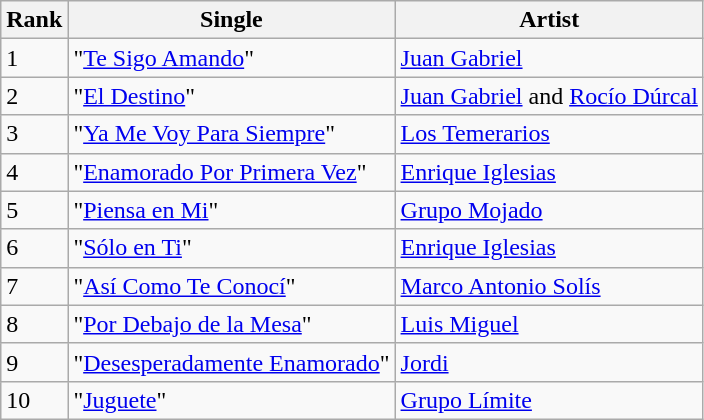<table class="wikitable sortable">
<tr>
<th>Rank</th>
<th>Single</th>
<th>Artist</th>
</tr>
<tr>
<td>1</td>
<td>"<a href='#'>Te Sigo Amando</a>"</td>
<td><a href='#'>Juan Gabriel</a></td>
</tr>
<tr>
<td>2</td>
<td>"<a href='#'>El Destino</a>"</td>
<td><a href='#'>Juan Gabriel</a> and <a href='#'>Rocío Dúrcal</a></td>
</tr>
<tr>
<td>3</td>
<td>"<a href='#'>Ya Me Voy Para Siempre</a>"</td>
<td><a href='#'>Los Temerarios</a></td>
</tr>
<tr>
<td>4</td>
<td>"<a href='#'>Enamorado Por Primera Vez</a>"</td>
<td><a href='#'>Enrique Iglesias</a></td>
</tr>
<tr>
<td>5</td>
<td>"<a href='#'>Piensa en Mi</a>"</td>
<td><a href='#'>Grupo Mojado</a></td>
</tr>
<tr>
<td>6</td>
<td>"<a href='#'>Sólo en Ti</a>"</td>
<td><a href='#'>Enrique Iglesias</a></td>
</tr>
<tr>
<td>7</td>
<td>"<a href='#'>Así Como Te Conocí</a>"</td>
<td><a href='#'>Marco Antonio Solís</a></td>
</tr>
<tr>
<td>8</td>
<td>"<a href='#'>Por Debajo de la Mesa</a>"</td>
<td><a href='#'>Luis Miguel</a></td>
</tr>
<tr>
<td>9</td>
<td>"<a href='#'>Desesperadamente Enamorado</a>"</td>
<td><a href='#'>Jordi</a></td>
</tr>
<tr>
<td>10</td>
<td>"<a href='#'>Juguete</a>"</td>
<td><a href='#'>Grupo Límite</a></td>
</tr>
</table>
